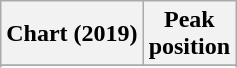<table class="wikitable sortable plainrowheaders" style="text-align:center">
<tr>
<th scope="col">Chart (2019)</th>
<th scope="col">Peak<br>position</th>
</tr>
<tr>
</tr>
<tr>
</tr>
</table>
